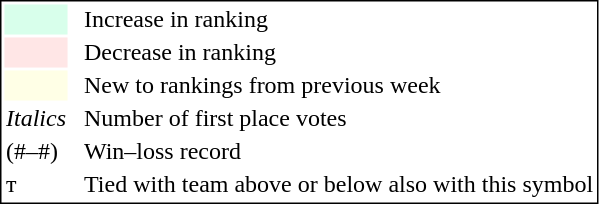<table style="border:1px solid black;">
<tr>
<td style="background:#D8FFEB; width:20px;"></td>
<td> </td>
<td>Increase in ranking</td>
</tr>
<tr>
<td style="background:#FFE6E6; width:20px;"></td>
<td> </td>
<td>Decrease in ranking</td>
</tr>
<tr>
<td style="background:#FFFFE6; width:20px;"></td>
<td> </td>
<td>New to rankings from previous week</td>
</tr>
<tr>
<td><em>Italics</em></td>
<td> </td>
<td>Number of first place votes</td>
</tr>
<tr>
<td>(#–#)</td>
<td> </td>
<td>Win–loss record</td>
</tr>
<tr>
<td>т</td>
<td></td>
<td>Tied with team above or below also with this symbol</td>
</tr>
</table>
